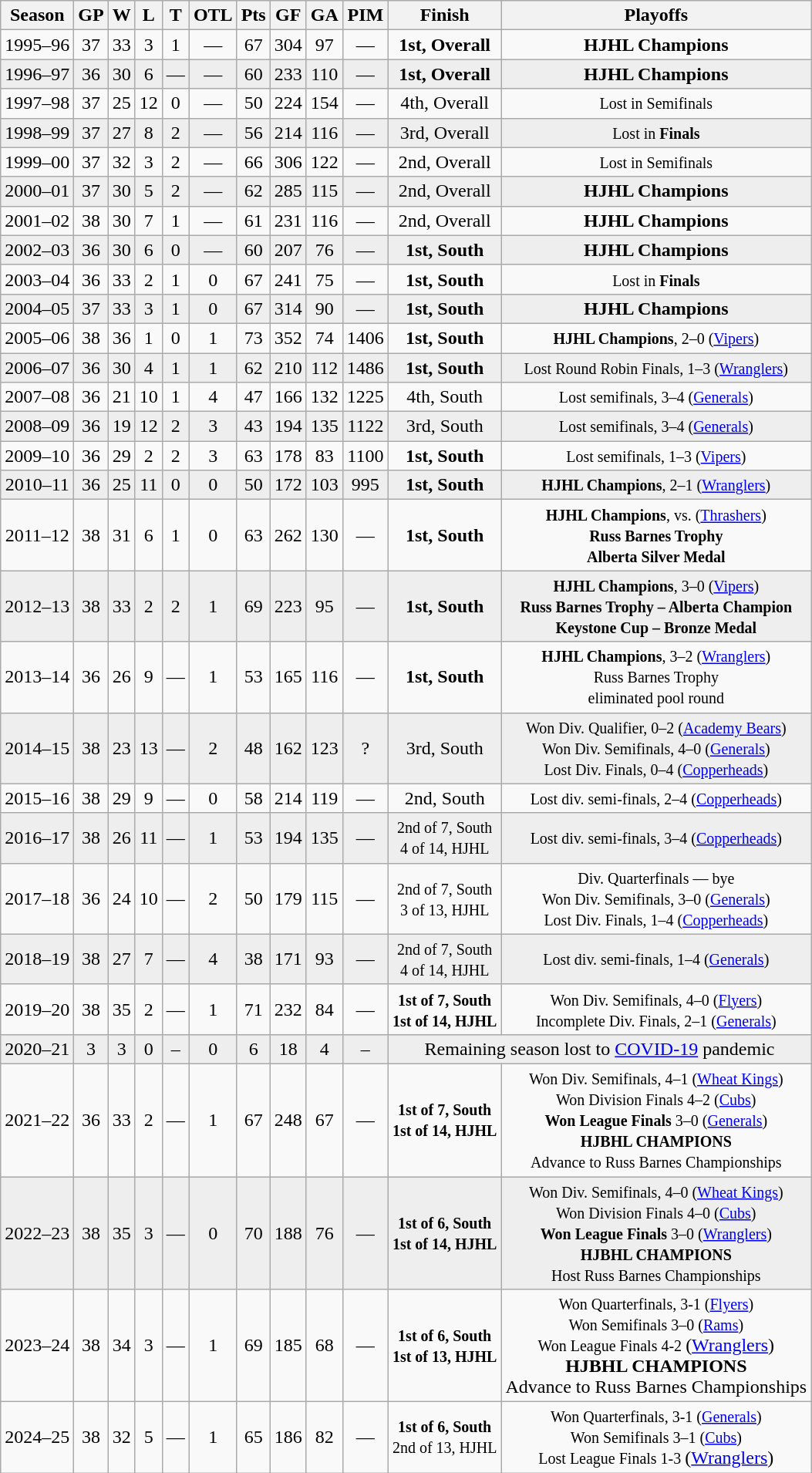<table class="wikitable" style="text-align:center">
<tr>
<th>Season</th>
<th>GP</th>
<th>W</th>
<th>L</th>
<th>T</th>
<th>OTL</th>
<th>Pts</th>
<th>GF</th>
<th>GA</th>
<th>PIM</th>
<th>Finish</th>
<th>Playoffs</th>
</tr>
<tr>
<td>1995–96</td>
<td>37</td>
<td>33</td>
<td>3</td>
<td>1</td>
<td>—</td>
<td>67</td>
<td>304</td>
<td>97</td>
<td>—</td>
<td><strong>1st, Overall</strong></td>
<td><strong>HJHL Champions</strong></td>
</tr>
<tr style="background:#eeeeee">
<td>1996–97</td>
<td>36</td>
<td>30</td>
<td>6</td>
<td>—</td>
<td>—</td>
<td>60</td>
<td>233</td>
<td>110</td>
<td>—</td>
<td><strong>1st, Overall</strong></td>
<td><strong>HJHL Champions</strong></td>
</tr>
<tr>
<td>1997–98</td>
<td>37</td>
<td>25</td>
<td>12</td>
<td>0</td>
<td>—</td>
<td>50</td>
<td>224</td>
<td>154</td>
<td>—</td>
<td>4th, Overall</td>
<td><small>Lost in Semifinals</small></td>
</tr>
<tr style="background:#eeeeee">
<td>1998–99</td>
<td>37</td>
<td>27</td>
<td>8</td>
<td>2</td>
<td>—</td>
<td>56</td>
<td>214</td>
<td>116</td>
<td>—</td>
<td>3rd, Overall</td>
<td><small>Lost in <strong>Finals</strong></small></td>
</tr>
<tr>
<td>1999–00</td>
<td>37</td>
<td>32</td>
<td>3</td>
<td>2</td>
<td>—</td>
<td>66</td>
<td>306</td>
<td>122</td>
<td>—</td>
<td>2nd, Overall</td>
<td><small>Lost in Semifinals</small></td>
</tr>
<tr style="background:#eeeeee">
<td>2000–01</td>
<td>37</td>
<td>30</td>
<td>5</td>
<td>2</td>
<td>—</td>
<td>62</td>
<td>285</td>
<td>115</td>
<td>—</td>
<td>2nd, Overall</td>
<td><strong>HJHL Champions</strong></td>
</tr>
<tr>
<td>2001–02</td>
<td>38</td>
<td>30</td>
<td>7</td>
<td>1</td>
<td>—</td>
<td>61</td>
<td>231</td>
<td>116</td>
<td>—</td>
<td>2nd, Overall</td>
<td><strong>HJHL Champions</strong></td>
</tr>
<tr style="background:#eeeeee">
<td>2002–03</td>
<td>36</td>
<td>30</td>
<td>6</td>
<td>0</td>
<td>—</td>
<td>60</td>
<td>207</td>
<td>76</td>
<td>—</td>
<td><strong>1st, South</strong></td>
<td><strong>HJHL Champions</strong></td>
</tr>
<tr>
<td>2003–04</td>
<td>36</td>
<td>33</td>
<td>2</td>
<td>1</td>
<td>0</td>
<td>67</td>
<td>241</td>
<td>75</td>
<td>—</td>
<td><strong>1st, South</strong></td>
<td><small> Lost in <strong>Finals</strong></small></td>
</tr>
<tr style="background:#eeeeee">
<td>2004–05</td>
<td>37</td>
<td>33</td>
<td>3</td>
<td>1</td>
<td>0</td>
<td>67</td>
<td>314</td>
<td>90</td>
<td>—</td>
<td><strong>1st, South</strong></td>
<td><strong>HJHL Champions</strong></td>
</tr>
<tr>
<td>2005–06</td>
<td>38</td>
<td>36</td>
<td>1</td>
<td>0</td>
<td>1</td>
<td>73</td>
<td>352</td>
<td>74</td>
<td>1406</td>
<td><strong>1st, South</strong></td>
<td><small><strong>HJHL Champions</strong>, 2–0 (<a href='#'>Vipers</a>)</small></td>
</tr>
<tr style="background:#eeeeee">
<td>2006–07</td>
<td>36</td>
<td>30</td>
<td>4</td>
<td>1</td>
<td>1</td>
<td>62</td>
<td>210</td>
<td>112</td>
<td>1486</td>
<td><strong>1st, South</strong></td>
<td><small>Lost Round Robin Finals, 1–3 (<a href='#'>Wranglers</a>)</small></td>
</tr>
<tr>
<td>2007–08</td>
<td>36</td>
<td>21</td>
<td>10</td>
<td>1</td>
<td>4</td>
<td>47</td>
<td>166</td>
<td>132</td>
<td>1225</td>
<td>4th, South</td>
<td><small>Lost semifinals, 3–4 (<a href='#'>Generals</a>)</small></td>
</tr>
<tr style="background:#eeeeee">
<td>2008–09</td>
<td>36</td>
<td>19</td>
<td>12</td>
<td>2</td>
<td>3</td>
<td>43</td>
<td>194</td>
<td>135</td>
<td>1122</td>
<td>3rd, South</td>
<td><small>Lost semifinals, 3–4 (<a href='#'>Generals</a>)</small></td>
</tr>
<tr>
<td>2009–10</td>
<td>36</td>
<td>29</td>
<td>2</td>
<td>2</td>
<td>3</td>
<td>63</td>
<td>178</td>
<td>83</td>
<td>1100</td>
<td><strong>1st, South</strong></td>
<td><small>Lost semifinals, 1–3 (<a href='#'>Vipers</a>)</small></td>
</tr>
<tr style="background:#eeeeee">
<td>2010–11</td>
<td>36</td>
<td>25</td>
<td>11</td>
<td>0</td>
<td>0</td>
<td>50</td>
<td>172</td>
<td>103</td>
<td>995</td>
<td><strong>1st, South</strong></td>
<td><small> <strong>HJHL Champions</strong>, 2–1 (<a href='#'>Wranglers</a>)</small></td>
</tr>
<tr>
<td>2011–12</td>
<td>38</td>
<td>31</td>
<td>6</td>
<td>1</td>
<td>0</td>
<td>63</td>
<td>262</td>
<td>130</td>
<td>—</td>
<td><strong>1st, South</strong></td>
<td><small><strong>HJHL Champions</strong>, vs. (<a href='#'>Thrashers</a>)<br><strong>Russ Barnes Trophy <br>Alberta Silver Medal</strong></small></td>
</tr>
<tr style="background:#eeeeee">
<td>2012–13</td>
<td>38</td>
<td>33</td>
<td>2</td>
<td>2</td>
<td>1</td>
<td>69</td>
<td>223</td>
<td>95</td>
<td>—</td>
<td><strong>1st, South</strong></td>
<td><small> <strong>HJHL Champions</strong>, 3–0 (<a href='#'>Vipers</a>)<br><strong>Russ Barnes Trophy – Alberta Champion<br>Keystone Cup – Bronze Medal</strong></small></td>
</tr>
<tr>
<td>2013–14</td>
<td>36</td>
<td>26</td>
<td>9</td>
<td>—</td>
<td>1</td>
<td>53</td>
<td>165</td>
<td>116</td>
<td>—</td>
<td><strong>1st, South</strong></td>
<td><small><strong>HJHL Champions</strong>, 3–2 (<a href='#'>Wranglers</a>)<br>Russ Barnes Trophy<br> eliminated pool round</small></td>
</tr>
<tr style="background:#eeeeee">
<td>2014–15</td>
<td>38</td>
<td>23</td>
<td>13</td>
<td>—</td>
<td>2</td>
<td>48</td>
<td>162</td>
<td>123</td>
<td>?</td>
<td>3rd, South</td>
<td><small>Won Div. Qualifier, 0–2 (<a href='#'>Academy Bears</a>)<br> Won Div. Semifinals, 4–0 (<a href='#'>Generals</a>)<br>Lost Div. Finals, 0–4 (<a href='#'>Copperheads</a>)</small></td>
</tr>
<tr>
<td>2015–16</td>
<td>38</td>
<td>29</td>
<td>9</td>
<td>—</td>
<td>0</td>
<td>58</td>
<td>214</td>
<td>119</td>
<td>—</td>
<td>2nd, South</td>
<td><small>Lost div. semi-finals, 2–4 (<a href='#'>Copperheads</a>)</small></td>
</tr>
<tr style="background:#eeeeee">
<td>2016–17</td>
<td>38</td>
<td>26</td>
<td>11</td>
<td>—</td>
<td>1</td>
<td>53</td>
<td>194</td>
<td>135</td>
<td>—</td>
<td><small> 2nd of 7, South<br>4 of 14, HJHL</small></td>
<td><small> Lost div. semi-finals, 3–4 (<a href='#'>Copperheads</a>)</small></td>
</tr>
<tr>
<td>2017–18</td>
<td>36</td>
<td>24</td>
<td>10</td>
<td>—</td>
<td>2</td>
<td>50</td>
<td>179</td>
<td>115</td>
<td>—</td>
<td><small> 2nd of 7, South<br>3 of 13, HJHL</small></td>
<td><small> Div. Quarterfinals — bye<br>Won Div. Semifinals, 3–0 (<a href='#'>Generals</a>)<br>Lost Div. Finals, 1–4 (<a href='#'>Copperheads</a>)</small></td>
</tr>
<tr style="background:#eeeeee">
<td>2018–19</td>
<td>38</td>
<td>27</td>
<td>7</td>
<td>—</td>
<td>4</td>
<td>38</td>
<td>171</td>
<td>93</td>
<td>—</td>
<td><small> 2nd of 7, South<br>4 of 14, HJHL</small></td>
<td><small> Lost div. semi-finals, 1–4 (<a href='#'>Generals</a>)</small></td>
</tr>
<tr>
<td>2019–20</td>
<td>38</td>
<td>35</td>
<td>2</td>
<td>—</td>
<td>1</td>
<td>71</td>
<td>232</td>
<td>84</td>
<td>—</td>
<td><small> <strong>1st of 7, South</strong><br><strong>1st of 14, HJHL</strong></small></td>
<td><small> Won Div. Semifinals, 4–0 (<a href='#'>Flyers</a>)<br>Incomplete Div. Finals, 2–1 (<a href='#'>Generals</a>)</small></td>
</tr>
<tr style="background:#eeeeee">
<td>2020–21</td>
<td>3</td>
<td>3</td>
<td>0</td>
<td>–</td>
<td>0</td>
<td>6</td>
<td>18</td>
<td>4</td>
<td>–</td>
<td colspan="3">Remaining season lost to <a href='#'>COVID-19</a> pandemic</td>
</tr>
<tr>
<td>2021–22</td>
<td>36</td>
<td>33</td>
<td>2</td>
<td>—</td>
<td>1</td>
<td>67</td>
<td>248</td>
<td>67</td>
<td>—</td>
<td><small> <strong>1st of 7, South</strong><br><strong>1st of 14, HJHL</strong></small></td>
<td><small> Won Div. Semifinals, 4–1 (<a href='#'>Wheat Kings</a>)<br>Won Division Finals 4–2 (<a href='#'>Cubs</a>)<br><strong>Won League Finals</strong> 3–0 (<a href='#'>Generals</a>)<br><strong>HJBHL CHAMPIONS</strong><br> Advance to Russ Barnes Championships</small></td>
</tr>
<tr style="background:#eeeeee">
<td>2022–23</td>
<td>38</td>
<td>35</td>
<td>3</td>
<td>—</td>
<td>0</td>
<td>70</td>
<td>188</td>
<td>76</td>
<td>—</td>
<td><small>  <strong>1st of 6, South</strong><br><strong>1st of 14, HJHL</strong></small></td>
<td><small> Won Div. Semifinals, 4–0 (<a href='#'>Wheat Kings</a>)<br>Won Division Finals 4–0 (<a href='#'>Cubs</a>)<br><strong>Won League Finals</strong> 3–0 (<a href='#'>Wranglers</a>)<br><strong>HJBHL CHAMPIONS</strong><br> Host Russ Barnes Championships</small></td>
</tr>
<tr>
<td>2023–24</td>
<td>38</td>
<td>34</td>
<td>3</td>
<td>—</td>
<td>1</td>
<td>69</td>
<td>185</td>
<td>68</td>
<td>—</td>
<td><small>  <strong>1st of 6, South</strong><br><strong>1st of 13, HJHL</strong></small></td>
<td><small> Won Quarterfinals, 3-1 (<a href='#'>Flyers</a>)<br> Won Semifinals 3–0 (<a href='#'>Rams</a>)<br>Won League Finals 4-2 </small>(<a href='#'>Wranglers</a>)<br><strong>HJBHL CHAMPIONS</strong> <br> Advance to Russ Barnes Championships</td>
</tr>
<tr>
<td>2024–25</td>
<td>38</td>
<td>32</td>
<td>5</td>
<td>—</td>
<td>1</td>
<td>65</td>
<td>186</td>
<td>82</td>
<td>—</td>
<td><small>  <strong>1st of 6, South</strong><br>2nd of 13, HJHL</small></td>
<td><small> Won Quarterfinals, 3-1 (<a href='#'>Generals</a>)<br> Won Semifinals 3–1 (<a href='#'>Cubs</a>)<br>Lost League Finals 1-3 </small>(<a href='#'>Wranglers</a>)</td>
</tr>
</table>
